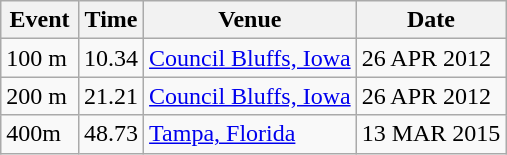<table class="wikitable">
<tr>
<th>Event</th>
<th>Time</th>
<th>Venue</th>
<th>Date</th>
</tr>
<tr>
<td>100 m</td>
<td>10.34</td>
<td><a href='#'>Council Bluffs, Iowa</a></td>
<td>26 APR 2012</td>
</tr>
<tr>
<td>200 m</td>
<td>21.21</td>
<td><a href='#'>Council Bluffs, Iowa</a></td>
<td>26 APR 2012</td>
</tr>
<tr>
<td>400m  </td>
<td>48.73</td>
<td><a href='#'>Tampa, Florida</a></td>
<td>13 MAR 2015</td>
</tr>
</table>
